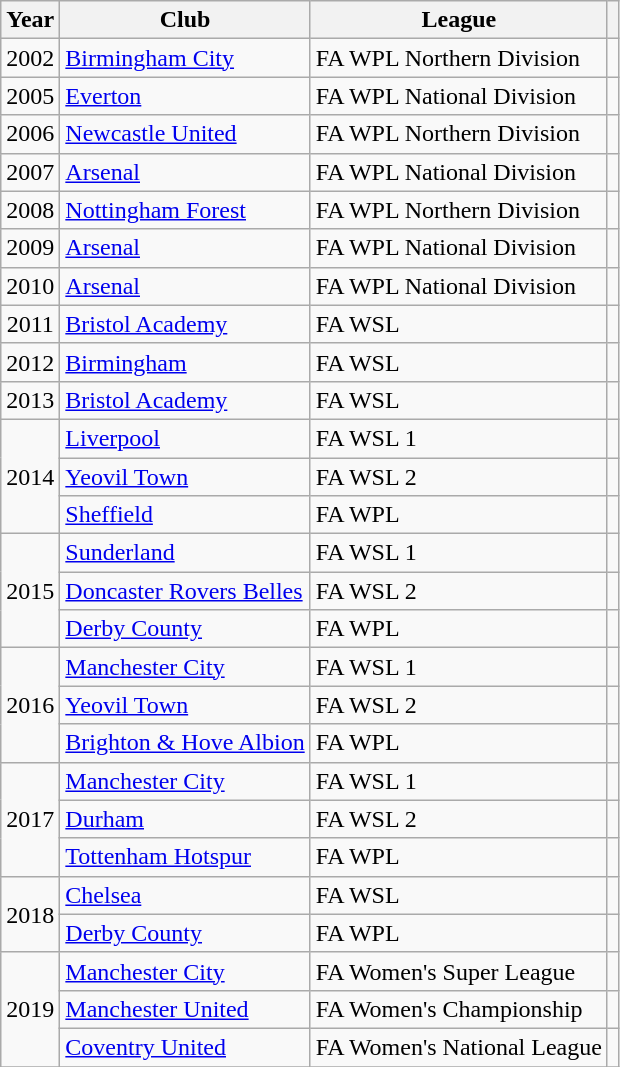<table class="wikitable sortable">
<tr>
<th scope=col>Year</th>
<th scope=col>Club</th>
<th scope=col>League</th>
<th scope=col class=unsortable></th>
</tr>
<tr>
<td align="center">2002</td>
<td><a href='#'>Birmingham City</a></td>
<td>FA WPL Northern Division</td>
<td align="center"></td>
</tr>
<tr>
<td align="center">2005</td>
<td><a href='#'>Everton</a></td>
<td>FA WPL National Division</td>
<td align="center"></td>
</tr>
<tr>
<td align="center">2006</td>
<td><a href='#'>Newcastle United</a></td>
<td>FA WPL Northern Division</td>
<td align="center"></td>
</tr>
<tr>
<td align="center">2007</td>
<td><a href='#'>Arsenal</a></td>
<td>FA WPL National Division</td>
<td align="center"></td>
</tr>
<tr>
<td align="center">2008</td>
<td><a href='#'>Nottingham Forest</a></td>
<td>FA WPL Northern Division</td>
<td align="center"></td>
</tr>
<tr>
<td align="center">2009</td>
<td><a href='#'>Arsenal</a></td>
<td>FA WPL National Division</td>
<td align="center"></td>
</tr>
<tr>
<td align="center">2010</td>
<td><a href='#'>Arsenal</a></td>
<td>FA WPL National Division</td>
<td align="center"></td>
</tr>
<tr>
<td align="center">2011</td>
<td><a href='#'>Bristol Academy</a></td>
<td>FA WSL</td>
<td align="center"></td>
</tr>
<tr>
<td align="center">2012</td>
<td><a href='#'>Birmingham</a></td>
<td>FA WSL</td>
<td align="center"></td>
</tr>
<tr>
<td align="center">2013</td>
<td><a href='#'>Bristol Academy</a></td>
<td>FA WSL</td>
<td align="center"></td>
</tr>
<tr>
<td rowspan="3"; align="center">2014</td>
<td><a href='#'>Liverpool</a></td>
<td>FA WSL 1</td>
<td align="center"></td>
</tr>
<tr>
<td><a href='#'>Yeovil Town</a></td>
<td>FA WSL 2</td>
<td align="center"></td>
</tr>
<tr>
<td><a href='#'>Sheffield</a></td>
<td>FA WPL</td>
<td align="center"></td>
</tr>
<tr>
<td rowspan="3"; align="center">2015</td>
<td><a href='#'>Sunderland</a></td>
<td>FA WSL 1</td>
<td align="center"></td>
</tr>
<tr>
<td><a href='#'>Doncaster Rovers Belles</a></td>
<td>FA WSL 2</td>
<td align="center"></td>
</tr>
<tr>
<td><a href='#'>Derby County</a></td>
<td>FA WPL</td>
<td align="center"></td>
</tr>
<tr>
<td rowspan="3"; align="center">2016</td>
<td><a href='#'>Manchester City</a></td>
<td>FA WSL 1</td>
<td align="center"></td>
</tr>
<tr>
<td><a href='#'>Yeovil Town</a></td>
<td>FA WSL 2</td>
<td align="center"></td>
</tr>
<tr>
<td><a href='#'>Brighton & Hove Albion</a></td>
<td>FA WPL</td>
<td align="center"></td>
</tr>
<tr>
<td rowspan="3"; align="center">2017</td>
<td><a href='#'>Manchester City</a></td>
<td>FA WSL 1</td>
<td align="center"></td>
</tr>
<tr>
<td><a href='#'>Durham</a></td>
<td>FA WSL 2</td>
<td align="center"></td>
</tr>
<tr>
<td><a href='#'>Tottenham Hotspur</a></td>
<td>FA WPL</td>
<td align="center"></td>
</tr>
<tr>
<td rowspan="2"; align="center">2018</td>
<td><a href='#'>Chelsea</a></td>
<td>FA WSL</td>
<td align="center"></td>
</tr>
<tr>
<td><a href='#'>Derby County</a></td>
<td>FA WPL</td>
<td align="center"></td>
</tr>
<tr>
<td rowspan="3"; align="center">2019</td>
<td><a href='#'>Manchester City</a></td>
<td>FA Women's Super League</td>
<td align="center"></td>
</tr>
<tr>
<td><a href='#'>Manchester United</a></td>
<td>FA Women's Championship</td>
<td align="center"></td>
</tr>
<tr>
<td><a href='#'>Coventry United</a></td>
<td>FA Women's National League</td>
<td align="center"></td>
</tr>
<tr>
</tr>
</table>
